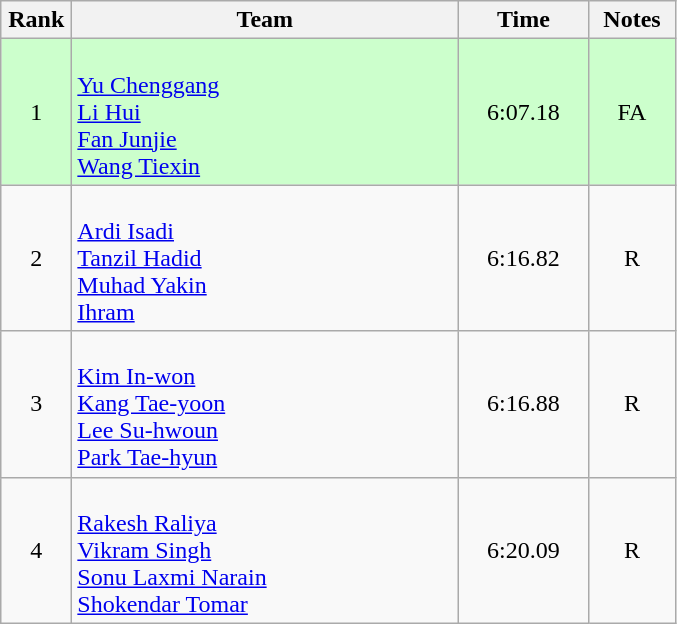<table class=wikitable style="text-align:center">
<tr>
<th width=40>Rank</th>
<th width=250>Team</th>
<th width=80>Time</th>
<th width=50>Notes</th>
</tr>
<tr bgcolor="ccffcc">
<td>1</td>
<td align=left><br><a href='#'>Yu Chenggang</a><br><a href='#'>Li Hui</a><br><a href='#'>Fan Junjie</a><br><a href='#'>Wang Tiexin</a></td>
<td>6:07.18</td>
<td>FA</td>
</tr>
<tr>
<td>2</td>
<td align=left><br><a href='#'>Ardi Isadi</a><br><a href='#'>Tanzil Hadid</a><br><a href='#'>Muhad Yakin</a><br><a href='#'>Ihram</a></td>
<td>6:16.82</td>
<td>R</td>
</tr>
<tr>
<td>3</td>
<td align=left><br><a href='#'>Kim In-won</a><br><a href='#'>Kang Tae-yoon</a><br><a href='#'>Lee Su-hwoun</a><br><a href='#'>Park Tae-hyun</a></td>
<td>6:16.88</td>
<td>R</td>
</tr>
<tr>
<td>4</td>
<td align=left><br><a href='#'>Rakesh Raliya</a><br><a href='#'>Vikram Singh</a><br><a href='#'>Sonu Laxmi Narain</a><br><a href='#'>Shokendar Tomar</a></td>
<td>6:20.09</td>
<td>R</td>
</tr>
</table>
